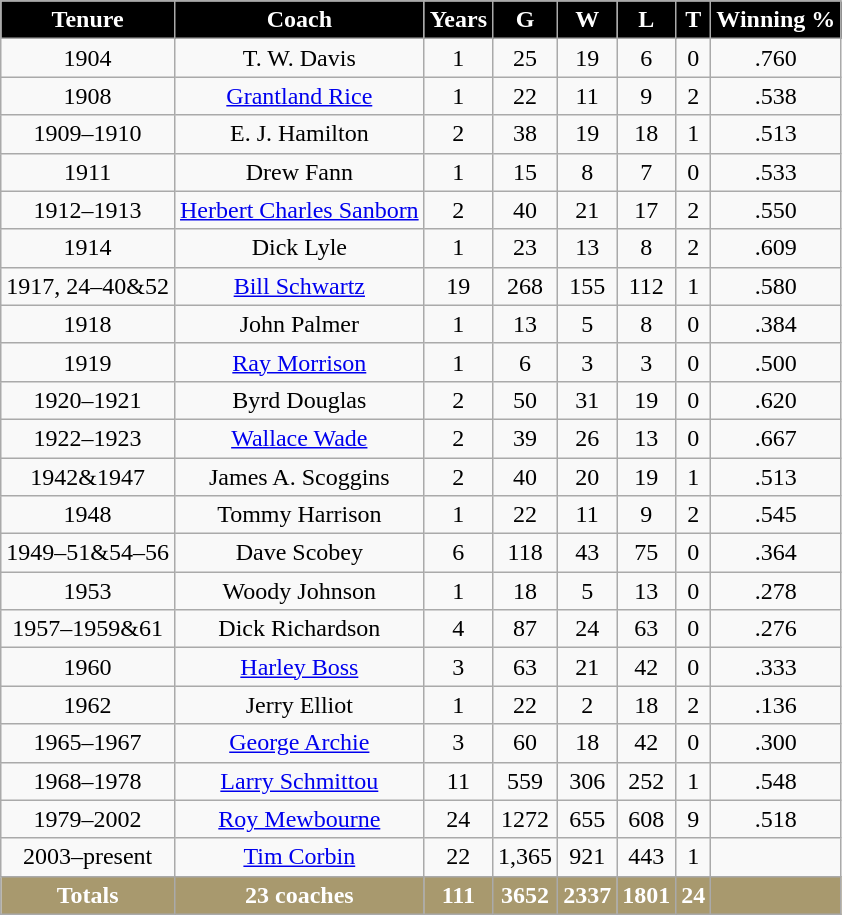<table class="wikitable sortable" style="text-align:center">
<tr>
<th style="background: black; color:white;">Tenure</th>
<th style="background: black; color:white;">Coach</th>
<th style="background: black; color:white;">Years</th>
<th style="background: black; color:white;">G</th>
<th style="background: black; color:white;">W</th>
<th style="background: black; color:white;">L</th>
<th style="background: black; color:white;">T</th>
<th style="background: black; color:white;">Winning %</th>
</tr>
<tr>
<td>1904</td>
<td>T. W. Davis</td>
<td>1</td>
<td>25</td>
<td>19</td>
<td>6</td>
<td>0</td>
<td>.760</td>
</tr>
<tr>
<td>1908</td>
<td><a href='#'>Grantland Rice</a></td>
<td>1</td>
<td>22</td>
<td>11</td>
<td>9</td>
<td>2</td>
<td>.538</td>
</tr>
<tr>
<td>1909–1910</td>
<td>E. J. Hamilton</td>
<td>2</td>
<td>38</td>
<td>19</td>
<td>18</td>
<td>1</td>
<td>.513</td>
</tr>
<tr>
<td>1911</td>
<td>Drew Fann</td>
<td>1</td>
<td>15</td>
<td>8</td>
<td>7</td>
<td>0</td>
<td>.533</td>
</tr>
<tr>
<td>1912–1913</td>
<td><a href='#'>Herbert Charles Sanborn</a></td>
<td>2</td>
<td>40</td>
<td>21</td>
<td>17</td>
<td>2</td>
<td>.550</td>
</tr>
<tr>
<td>1914</td>
<td>Dick Lyle</td>
<td>1</td>
<td>23</td>
<td>13</td>
<td>8</td>
<td>2</td>
<td>.609</td>
</tr>
<tr>
<td>1917, 24–40&52</td>
<td><a href='#'>Bill Schwartz</a></td>
<td>19</td>
<td>268</td>
<td>155</td>
<td>112</td>
<td>1</td>
<td>.580</td>
</tr>
<tr>
<td>1918</td>
<td>John Palmer</td>
<td>1</td>
<td>13</td>
<td>5</td>
<td>8</td>
<td>0</td>
<td>.384</td>
</tr>
<tr>
<td>1919</td>
<td><a href='#'>Ray Morrison</a></td>
<td>1</td>
<td>6</td>
<td>3</td>
<td>3</td>
<td>0</td>
<td>.500</td>
</tr>
<tr>
<td>1920–1921</td>
<td>Byrd Douglas</td>
<td>2</td>
<td>50</td>
<td>31</td>
<td>19</td>
<td>0</td>
<td>.620</td>
</tr>
<tr>
<td>1922–1923</td>
<td><a href='#'>Wallace Wade</a></td>
<td>2</td>
<td>39</td>
<td>26</td>
<td>13</td>
<td>0</td>
<td>.667</td>
</tr>
<tr>
<td>1942&1947</td>
<td>James A. Scoggins</td>
<td>2</td>
<td>40</td>
<td>20</td>
<td>19</td>
<td>1</td>
<td>.513</td>
</tr>
<tr>
<td>1948</td>
<td>Tommy Harrison</td>
<td>1</td>
<td>22</td>
<td>11</td>
<td>9</td>
<td>2</td>
<td>.545</td>
</tr>
<tr>
<td>1949–51&54–56</td>
<td>Dave Scobey</td>
<td>6</td>
<td>118</td>
<td>43</td>
<td>75</td>
<td>0</td>
<td>.364</td>
</tr>
<tr>
<td>1953</td>
<td>Woody Johnson</td>
<td>1</td>
<td>18</td>
<td>5</td>
<td>13</td>
<td>0</td>
<td>.278</td>
</tr>
<tr>
<td>1957–1959&61</td>
<td>Dick Richardson</td>
<td>4</td>
<td>87</td>
<td>24</td>
<td>63</td>
<td>0</td>
<td>.276</td>
</tr>
<tr>
<td>1960</td>
<td><a href='#'>Harley Boss</a></td>
<td>3</td>
<td>63</td>
<td>21</td>
<td>42</td>
<td>0</td>
<td>.333</td>
</tr>
<tr>
<td>1962</td>
<td>Jerry Elliot</td>
<td>1</td>
<td>22</td>
<td>2</td>
<td>18</td>
<td>2</td>
<td>.136</td>
</tr>
<tr>
<td>1965–1967</td>
<td><a href='#'>George Archie</a></td>
<td>3</td>
<td>60</td>
<td>18</td>
<td>42</td>
<td>0</td>
<td>.300</td>
</tr>
<tr>
<td>1968–1978</td>
<td><a href='#'>Larry Schmittou</a></td>
<td>11</td>
<td>559</td>
<td>306</td>
<td>252</td>
<td>1</td>
<td>.548</td>
</tr>
<tr>
<td>1979–2002</td>
<td><a href='#'>Roy Mewbourne</a></td>
<td>24</td>
<td>1272</td>
<td>655</td>
<td>608</td>
<td>9</td>
<td>.518</td>
</tr>
<tr>
<td>2003–present</td>
<td><a href='#'>Tim Corbin</a></td>
<td>22</td>
<td>1,365</td>
<td>921</td>
<td>443</td>
<td>1</td>
<td></td>
</tr>
<tr class="sortbottom" style="background: #A8996E; color:white; font-weight:bold;">
<td>Totals</td>
<td>23 coaches</td>
<td>111</td>
<td>3652</td>
<td>2337</td>
<td>1801</td>
<td>24</td>
<td></td>
</tr>
</table>
